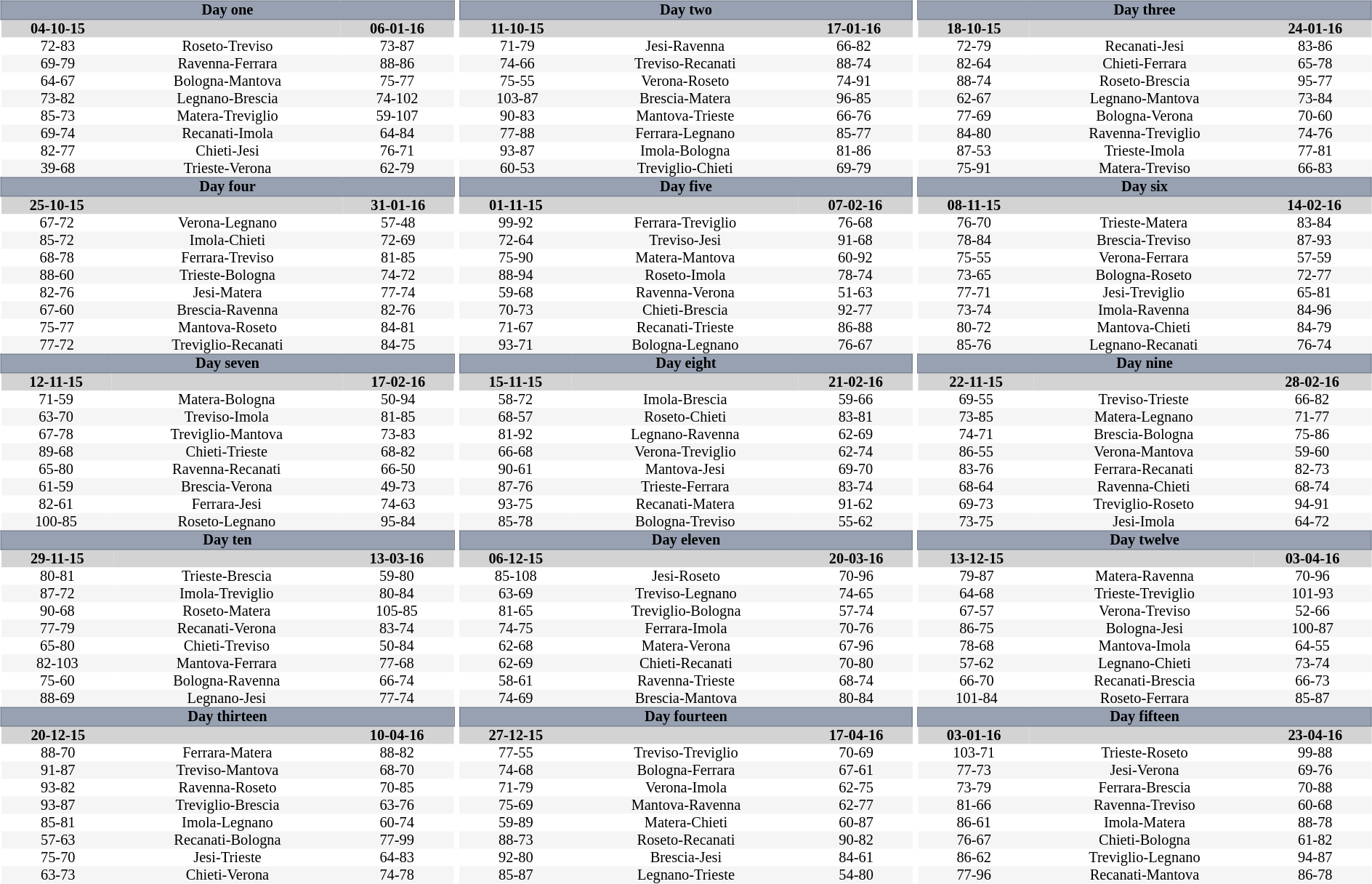<table width="100%" table>
<tr>
<td width="33%" valign="top"><br><table border="0" cellspacing="0" cellpadding="0" style="font-size: 85%; border-collapse: collapse;" width="100%">
<tr>
<td colspan="3" bgcolor="#98A1B2" style="border:1px solid #7A8392;text-align:center;"><span><strong>Day one</strong></span></td>
</tr>
<tr bgcolor="D3D3D3">
<th align="">04-10-15</th>
<th></th>
<th align="">06-01-16</th>
</tr>
<tr align="center" bgcolor="#FFFFFF">
<td>72-83</td>
<td>Roseto-Treviso</td>
<td>73-87</td>
</tr>
<tr align="center" bgcolor="#f5f5f5">
<td>69-79</td>
<td>Ravenna-Ferrara</td>
<td>88-86</td>
</tr>
<tr align="center" bgcolor="#FFFFFF">
<td>64-67</td>
<td>Bologna-Mantova</td>
<td>75-77</td>
</tr>
<tr align="center" bgcolor="#f5f5f5">
<td>73-82</td>
<td>Legnano-Brescia</td>
<td>74-102</td>
</tr>
<tr align="center" bgcolor="#FFFFFF">
<td>85-73</td>
<td>Matera-Treviglio</td>
<td>59-107</td>
</tr>
<tr align="center" bgcolor="#f5f5f5">
<td>69-74</td>
<td>Recanati-Imola</td>
<td>64-84</td>
</tr>
<tr align="center" bgcolor="#FFFFFF">
<td>82-77</td>
<td>Chieti-Jesi</td>
<td>76-71</td>
</tr>
<tr align="center" bgcolor="#f5f5f5">
<td>39-68</td>
<td>Trieste-Verona</td>
<td>62-79</td>
</tr>
</table>
<table border="0" cellspacing="0" cellpadding="0" style="font-size: 85%; border-collapse: collapse;" width="100%">
<tr>
<td colspan="5" bgcolor="#98A1B2" style="border:1px solid #7A8392;text-align:center;"><span><strong>Day four</strong></span></td>
</tr>
<tr bgcolor="D3D3D3">
<th align="">25-10-15</th>
<th></th>
<th align="">31-01-16</th>
</tr>
<tr align="center" bgcolor="#FFFFFF">
<td>67-72</td>
<td>Verona-Legnano</td>
<td>57-48</td>
</tr>
<tr align="center" bgcolor="#f5f5f5">
<td>85-72</td>
<td>Imola-Chieti</td>
<td>72-69</td>
</tr>
<tr align="center" bgcolor="#FFFFFF">
<td>68-78</td>
<td>Ferrara-Treviso</td>
<td>81-85</td>
</tr>
<tr align="center" bgcolor="#f5f5f5">
<td>88-60</td>
<td>Trieste-Bologna</td>
<td>74-72</td>
</tr>
<tr align="center" bgcolor="#FFFFFF">
<td>82-76</td>
<td>Jesi-Matera</td>
<td>77-74</td>
</tr>
<tr align="center" bgcolor="#f5f5f5">
<td>67-60</td>
<td>Brescia-Ravenna</td>
<td>82-76</td>
</tr>
<tr align="center" bgcolor="#FFFFFF">
<td>75-77</td>
<td>Mantova-Roseto</td>
<td>84-81</td>
</tr>
<tr align="center" bgcolor="#f5f5f5">
<td>77-72</td>
<td>Treviglio-Recanati</td>
<td>84-75</td>
</tr>
</table>
<table border="0" cellspacing="0" cellpadding="0" style="font-size: 85%; border-collapse: collapse;" width="100%">
<tr>
<td colspan="5" bgcolor="#98A1B2" style="border:1px solid #7A8392;text-align:center;"><span><strong>Day seven</strong></span></td>
</tr>
<tr bgcolor="D3D3D3">
<th align="">12-11-15</th>
<th></th>
<th align="">17-02-16</th>
</tr>
<tr align="center" bgcolor="#FFFFFF">
<td>71-59</td>
<td>Matera-Bologna</td>
<td>50-94</td>
</tr>
<tr align="center" bgcolor="#f5f5f5">
<td>63-70</td>
<td>Treviso-Imola</td>
<td>81-85</td>
</tr>
<tr align="center" bgcolor="#FFFFFF">
<td>67-78</td>
<td>Treviglio-Mantova</td>
<td>73-83</td>
</tr>
<tr align="center" bgcolor="#f5f5f5">
<td>89-68</td>
<td>Chieti-Trieste</td>
<td>68-82</td>
</tr>
<tr align="center" bgcolor="#FFFFFF">
<td>65-80</td>
<td>Ravenna-Recanati</td>
<td>66-50</td>
</tr>
<tr align="center" bgcolor="#f5f5f5">
<td>61-59</td>
<td>Brescia-Verona</td>
<td>49-73</td>
</tr>
<tr align="center" bgcolor="#FFFFFF">
<td>82-61</td>
<td>Ferrara-Jesi</td>
<td>74-63</td>
</tr>
<tr align="center" bgcolor="#f5f5f5">
<td>100-85</td>
<td>Roseto-Legnano</td>
<td>95-84</td>
</tr>
</table>
<table border="0" cellspacing="0" cellpadding="0" style="font-size: 85%; border-collapse: collapse;" width="100%">
<tr>
<td colspan="5" bgcolor="#98A1B2" style="border:1px solid #7A8392;text-align:center;"><span><strong>Day ten</strong></span></td>
</tr>
<tr bgcolor="D3D3D3">
<th align="">29-11-15</th>
<th></th>
<th align="">13-03-16</th>
</tr>
<tr align="center" bgcolor="#FFFFFF">
<td>80-81</td>
<td>Trieste-Brescia</td>
<td>59-80</td>
</tr>
<tr align="center" bgcolor="#f5f5f5">
<td>87-72</td>
<td>Imola-Treviglio</td>
<td>80-84</td>
</tr>
<tr align="center" bgcolor="#FFFFFF">
<td>90-68</td>
<td>Roseto-Matera</td>
<td>105-85</td>
</tr>
<tr align="center" bgcolor="#f5f5f5">
<td>77-79</td>
<td>Recanati-Verona</td>
<td>83-74</td>
</tr>
<tr align="center" bgcolor="#FFFFFF">
<td>65-80</td>
<td>Chieti-Treviso</td>
<td>50-84</td>
</tr>
<tr align="center" bgcolor="#f5f5f5">
<td>82-103</td>
<td>Mantova-Ferrara</td>
<td>77-68</td>
</tr>
<tr align="center" bgcolor="#FFFFFF">
<td>75-60</td>
<td>Bologna-Ravenna</td>
<td>66-74</td>
</tr>
<tr align="center" bgcolor="#f5f5f5">
<td>88-69</td>
<td>Legnano-Jesi</td>
<td>77-74</td>
</tr>
</table>
<table border="0" cellspacing="0" cellpadding="0" style="font-size: 85%; border-collapse: collapse;" width="100%">
<tr>
<td colspan="5" bgcolor="#98A1B2" style="border:1px solid #7A8392;text-align:center;"><span><strong>Day thirteen</strong></span></td>
</tr>
<tr bgcolor="D3D3D3">
<th align="">20-12-15</th>
<th></th>
<th align="">10-04-16</th>
</tr>
<tr align="center" bgcolor="#FFFFFF">
<td>88-70</td>
<td>Ferrara-Matera</td>
<td>88-82</td>
</tr>
<tr align="center" bgcolor="#f5f5f5">
<td>91-87</td>
<td>Treviso-Mantova</td>
<td>68-70</td>
</tr>
<tr align="center" bgcolor="#FFFFFF">
<td>93-82</td>
<td>Ravenna-Roseto</td>
<td>70-85</td>
</tr>
<tr align="center" bgcolor="#f5f5f5">
<td>93-87</td>
<td>Treviglio-Brescia</td>
<td>63-76</td>
</tr>
<tr align="center" bgcolor="#FFFFFF">
<td>85-81</td>
<td>Imola-Legnano</td>
<td>60-74</td>
</tr>
<tr align="center" bgcolor="#f5f5f5">
<td>57-63</td>
<td>Recanati-Bologna</td>
<td>77-99</td>
</tr>
<tr align="center" bgcolor="#FFFFFF">
<td>75-70</td>
<td>Jesi-Trieste</td>
<td>64-83</td>
</tr>
<tr align="center" bgcolor="#f5f5f5">
<td>63-73</td>
<td>Chieti-Verona</td>
<td>74-78</td>
</tr>
</table>
</td>
<td width="33%" valign="top"><br><table border="0" cellspacing="0" cellpadding="0" style="font-size: 85%; border-collapse: collapse;" width="100%">
<tr>
<td colspan="5" bgcolor="#98A1B2" style="border:1px solid #7A8392;text-align:center;"><span><strong>Day two</strong></span></td>
</tr>
<tr bgcolor="D3D3D3">
<th align="">11-10-15</th>
<th></th>
<th align="">17-01-16</th>
</tr>
<tr align="center" bgcolor="#FFFFFF">
<td>71-79</td>
<td>Jesi-Ravenna</td>
<td>66-82</td>
</tr>
<tr align="center" bgcolor="#f5f5f5">
<td>74-66</td>
<td>Treviso-Recanati</td>
<td>88-74</td>
</tr>
<tr align="center" bgcolor="#FFFFFF">
<td>75-55</td>
<td>Verona-Roseto</td>
<td>74-91</td>
</tr>
<tr align="center" bgcolor="#f5f5f5">
<td>103-87</td>
<td>Brescia-Matera</td>
<td>96-85</td>
</tr>
<tr align="center" bgcolor="#FFFFFF">
<td>90-83</td>
<td>Mantova-Trieste</td>
<td>66-76</td>
</tr>
<tr align="center" bgcolor="#f5f5f5">
<td>77-88</td>
<td>Ferrara-Legnano</td>
<td>85-77</td>
</tr>
<tr align="center" bgcolor="#FFFFFF">
<td>93-87</td>
<td>Imola-Bologna</td>
<td>81-86</td>
</tr>
<tr align="center" bgcolor="#f5f5f5">
<td>60-53</td>
<td>Treviglio-Chieti</td>
<td>69-79</td>
</tr>
</table>
<table border="0" cellspacing="0" cellpadding="0" style="font-size: 85%; border-collapse: collapse;" width="100%">
<tr>
<td colspan="5" bgcolor="#98A1B2" style="border:1px solid #7A8392;text-align:center;"><span><strong>Day five</strong></span></td>
</tr>
<tr bgcolor="D3D3D3">
<th align="">01-11-15</th>
<th></th>
<th align="">07-02-16</th>
</tr>
<tr align="center" bgcolor="#FFFFFF">
<td>99-92</td>
<td>Ferrara-Treviglio</td>
<td>76-68</td>
</tr>
<tr align="center" bgcolor="#f5f5f5">
<td>72-64</td>
<td>Treviso-Jesi</td>
<td>91-68</td>
</tr>
<tr align="center" bgcolor="#FFFFFF">
<td>75-90</td>
<td>Matera-Mantova</td>
<td>60-92</td>
</tr>
<tr align="center" bgcolor="#f5f5f5">
<td>88-94</td>
<td>Roseto-Imola</td>
<td>78-74</td>
</tr>
<tr align="center" bgcolor="#FFFFFF">
<td>59-68</td>
<td>Ravenna-Verona</td>
<td>51-63</td>
</tr>
<tr align="center" bgcolor="#f5f5f5">
<td>70-73</td>
<td>Chieti-Brescia</td>
<td>92-77</td>
</tr>
<tr align="center" bgcolor="#FFFFFF">
<td>71-67</td>
<td>Recanati-Trieste</td>
<td>86-88</td>
</tr>
<tr align="center" bgcolor="#f5f5f5">
<td>93-71</td>
<td>Bologna-Legnano</td>
<td>76-67</td>
</tr>
</table>
<table border="0" cellspacing="0" cellpadding="0" style="font-size: 85%; border-collapse: collapse;" width="100%">
<tr>
<td colspan="5" bgcolor="#98A1B2" style="border:1px solid #7A8392;text-align:center;"><span><strong>Day eight</strong></span></td>
</tr>
<tr bgcolor="D3D3D3">
<th align="">15-11-15</th>
<th></th>
<th align="">21-02-16</th>
</tr>
<tr align="center" bgcolor="#FFFFFF">
<td>58-72</td>
<td>Imola-Brescia</td>
<td>59-66</td>
</tr>
<tr align="center" bgcolor="#f5f5f5">
<td>68-57</td>
<td>Roseto-Chieti</td>
<td>83-81</td>
</tr>
<tr align="center" bgcolor="#FFFFFF">
<td>81-92</td>
<td>Legnano-Ravenna</td>
<td>62-69</td>
</tr>
<tr align="center" bgcolor="#f5f5f5">
<td>66-68</td>
<td>Verona-Treviglio</td>
<td>62-74</td>
</tr>
<tr align="center" bgcolor="#FFFFFF">
<td>90-61</td>
<td>Mantova-Jesi</td>
<td>69-70</td>
</tr>
<tr align="center" bgcolor="#f5f5f5">
<td>87-76</td>
<td>Trieste-Ferrara</td>
<td>83-74</td>
</tr>
<tr align="center" bgcolor="#FFFFFF">
<td>93-75</td>
<td>Recanati-Matera</td>
<td>91-62</td>
</tr>
<tr align="center" bgcolor="#f5f5f5">
<td>85-78</td>
<td>Bologna-Treviso</td>
<td>55-62</td>
</tr>
</table>
<table border="0" cellspacing="0" cellpadding="0" style="font-size: 85%; border-collapse: collapse;" width="100%">
<tr>
<td colspan="5" bgcolor="#98A1B2" style="border:1px solid #7A8392;text-align:center;"><span><strong>Day eleven</strong></span></td>
</tr>
<tr bgcolor="D3D3D3">
<th align="">06-12-15</th>
<th></th>
<th align="">20-03-16</th>
</tr>
<tr align="center" bgcolor="#FFFFFF">
<td>85-108</td>
<td>Jesi-Roseto</td>
<td>70-96</td>
</tr>
<tr align="center" bgcolor="#f5f5f5">
<td>63-69</td>
<td>Treviso-Legnano</td>
<td>74-65</td>
</tr>
<tr align="center" bgcolor="#FFFFFF">
<td>81-65</td>
<td>Treviglio-Bologna</td>
<td>57-74</td>
</tr>
<tr align="center" bgcolor="#f5f5f5">
<td>74-75</td>
<td>Ferrara-Imola</td>
<td>70-76</td>
</tr>
<tr align="center" bgcolor="#FFFFFF">
<td>62-68</td>
<td>Matera-Verona</td>
<td>67-96</td>
</tr>
<tr align="center" bgcolor="#f5f5f5">
<td>62-69</td>
<td>Chieti-Recanati</td>
<td>70-80</td>
</tr>
<tr align="center" bgcolor="#FFFFFF">
<td>58-61</td>
<td>Ravenna-Trieste</td>
<td>68-74</td>
</tr>
<tr align="center" bgcolor="#f5f5f5">
<td>74-69</td>
<td>Brescia-Mantova</td>
<td>80-84</td>
</tr>
</table>
<table border="0" cellspacing="0" cellpadding="0" style="font-size: 85%; border-collapse: collapse;" width="100%">
<tr>
<td colspan="5" bgcolor="#98A1B2" style="border:1px solid #7A8392;text-align:center;"><span><strong>Day fourteen</strong></span></td>
</tr>
<tr bgcolor="D3D3D3">
<th align="">27-12-15</th>
<th></th>
<th align="">17-04-16</th>
</tr>
<tr align="center" bgcolor="#FFFFFF">
<td>77-55</td>
<td>Treviso-Treviglio</td>
<td>70-69</td>
</tr>
<tr align="center" bgcolor="#f5f5f5">
<td>74-68</td>
<td>Bologna-Ferrara</td>
<td>67-61</td>
</tr>
<tr align="center" bgcolor="#FFFFFF">
<td>71-79</td>
<td>Verona-Imola</td>
<td>62-75</td>
</tr>
<tr align="center" bgcolor="#f5f5f5">
<td>75-69</td>
<td>Mantova-Ravenna</td>
<td>62-77</td>
</tr>
<tr align="center" bgcolor="#FFFFFF">
<td>59-89</td>
<td>Matera-Chieti</td>
<td>60-87</td>
</tr>
<tr align="center" bgcolor="#f5f5f5">
<td>88-73</td>
<td>Roseto-Recanati</td>
<td>90-82</td>
</tr>
<tr align="center" bgcolor="#FFFFFF">
<td>92-80</td>
<td>Brescia-Jesi</td>
<td>84-61</td>
</tr>
<tr align="center" bgcolor="#f5f5f5">
<td>85-87</td>
<td>Legnano-Trieste</td>
<td>54-80</td>
</tr>
</table>
</td>
<td width="33%" valign="top"><br><table border="0" cellspacing="0" cellpadding="0" style="font-size: 85%; border-collapse: collapse;" width="100%">
<tr>
<td colspan="5" bgcolor="#98A1B2" style="border:1px solid #7A8392;text-align:center;"><span><strong>Day three</strong></span></td>
</tr>
<tr bgcolor="D3D3D3">
<th align="">18-10-15</th>
<th></th>
<th align="">24-01-16</th>
</tr>
<tr align="center" bgcolor="#FFFFFF">
<td>72-79</td>
<td>Recanati-Jesi</td>
<td>83-86</td>
</tr>
<tr align="center" bgcolor="#f5f5f5">
<td>82-64</td>
<td>Chieti-Ferrara</td>
<td>65-78</td>
</tr>
<tr align="center" bgcolor="#FFFFFF">
<td>88-74</td>
<td>Roseto-Brescia</td>
<td>95-77</td>
</tr>
<tr align="center" bgcolor="#f5f5f5">
<td>62-67</td>
<td>Legnano-Mantova</td>
<td>73-84</td>
</tr>
<tr align="center" bgcolor="#FFFFFF">
<td>77-69</td>
<td>Bologna-Verona</td>
<td>70-60</td>
</tr>
<tr align="center" bgcolor="#f5f5f5">
<td>84-80</td>
<td>Ravenna-Treviglio</td>
<td>74-76</td>
</tr>
<tr align="center" bgcolor="#FFFFFF">
<td>87-53</td>
<td>Trieste-Imola</td>
<td>77-81</td>
</tr>
<tr align="center" bgcolor="#f5f5f5">
<td>75-91</td>
<td>Matera-Treviso</td>
<td>66-83</td>
</tr>
</table>
<table border="0" cellspacing="0" cellpadding="0" style="font-size: 85%; border-collapse: collapse;" width="100%">
<tr>
<td colspan="5" bgcolor="#98A1B2" style="border:1px solid #7A8392;text-align:center;"><span><strong>Day six</strong></span></td>
</tr>
<tr bgcolor="D3D3D3">
<th align="">08-11-15</th>
<th></th>
<th align="">14-02-16</th>
</tr>
<tr align="center" bgcolor="#FFFFFF">
<td>76-70</td>
<td>Trieste-Matera</td>
<td>83-84</td>
</tr>
<tr align="center" bgcolor="#f5f5f5">
<td>78-84</td>
<td>Brescia-Treviso</td>
<td>87-93</td>
</tr>
<tr align="center" bgcolor="#FFFFFF">
<td>75-55</td>
<td>Verona-Ferrara</td>
<td>57-59</td>
</tr>
<tr align="center" bgcolor="#f5f5f5">
<td>73-65</td>
<td>Bologna-Roseto</td>
<td>72-77</td>
</tr>
<tr align="center" bgcolor="#FFFFFF">
<td>77-71</td>
<td>Jesi-Treviglio</td>
<td>65-81</td>
</tr>
<tr align="center" bgcolor="#f5f5f5">
<td>73-74</td>
<td>Imola-Ravenna</td>
<td>84-96</td>
</tr>
<tr align="center" bgcolor="#FFFFFF">
<td>80-72</td>
<td>Mantova-Chieti</td>
<td>84-79</td>
</tr>
<tr align="center" bgcolor="#f5f5f5">
<td>85-76</td>
<td>Legnano-Recanati</td>
<td>76-74</td>
</tr>
</table>
<table border="0" cellspacing="0" cellpadding="0" style="font-size: 85%; border-collapse: collapse;" width="100%">
<tr>
<td colspan="5" bgcolor="#98A1B2" style="border:1px solid #7A8392;text-align:center;"><span><strong>Day nine</strong></span></td>
</tr>
<tr bgcolor="D3D3D3">
<th align="">22-11-15</th>
<th></th>
<th align="">28-02-16</th>
</tr>
<tr align="center" bgcolor="#FFFFFF">
<td>69-55</td>
<td>Treviso-Trieste</td>
<td>66-82</td>
</tr>
<tr align="center" bgcolor="#f5f5f5">
<td>73-85</td>
<td>Matera-Legnano</td>
<td>71-77</td>
</tr>
<tr align="center" bgcolor="#FFFFFF">
<td>74-71</td>
<td>Brescia-Bologna</td>
<td>75-86</td>
</tr>
<tr align="center" bgcolor="#f5f5f5">
<td>86-55</td>
<td>Verona-Mantova</td>
<td>59-60</td>
</tr>
<tr align="center" bgcolor="#FFFFFF">
<td>83-76</td>
<td>Ferrara-Recanati</td>
<td>82-73</td>
</tr>
<tr align="center" bgcolor="#f5f5f5">
<td>68-64</td>
<td>Ravenna-Chieti</td>
<td>68-74</td>
</tr>
<tr align="center" bgcolor="#FFFFFF">
<td>69-73</td>
<td>Treviglio-Roseto</td>
<td>94-91</td>
</tr>
<tr align="center" bgcolor="#f5f5f5">
<td>73-75</td>
<td>Jesi-Imola</td>
<td>64-72</td>
</tr>
</table>
<table border="0" cellspacing="0" cellpadding="0" style="font-size: 85%; border-collapse: collapse;" width="100%">
<tr>
<td colspan="5" bgcolor="#98A1B2" style="border:1px solid #7A8392;text-align:center;"><span><strong>Day twelve</strong></span></td>
</tr>
<tr bgcolor="D3D3D3">
<th align="">13-12-15</th>
<th></th>
<th align="">03-04-16</th>
</tr>
<tr align="center" bgcolor="#FFFFFF">
<td>79-87</td>
<td>Matera-Ravenna</td>
<td>70-96</td>
</tr>
<tr align="center" bgcolor="#f5f5f5">
<td>64-68</td>
<td>Trieste-Treviglio</td>
<td>101-93</td>
</tr>
<tr align="center" bgcolor="#FFFFFF">
<td>67-57</td>
<td>Verona-Treviso</td>
<td>52-66</td>
</tr>
<tr align="center" bgcolor="#f5f5f5">
<td>86-75</td>
<td>Bologna-Jesi</td>
<td>100-87</td>
</tr>
<tr align="center" bgcolor="#FFFFFF">
<td>78-68</td>
<td>Mantova-Imola</td>
<td>64-55</td>
</tr>
<tr align="center" bgcolor="#f5f5f5">
<td>57-62</td>
<td>Legnano-Chieti</td>
<td>73-74</td>
</tr>
<tr align="center" bgcolor="#FFFFFF">
<td>66-70</td>
<td>Recanati-Brescia</td>
<td>66-73</td>
</tr>
<tr align="center" bgcolor="#f5f5f5">
<td>101-84</td>
<td>Roseto-Ferrara</td>
<td>85-87</td>
</tr>
</table>
<table border="0" cellspacing="0" cellpadding="0" style="font-size: 85%; border-collapse: collapse;" width="100%">
<tr>
<td colspan="5" bgcolor="#98A1B2" style="border:1px solid #7A8392;text-align:center;"><span><strong>Day fifteen</strong></span></td>
</tr>
<tr bgcolor="D3D3D3">
<th align="">03-01-16</th>
<th></th>
<th align="">23-04-16</th>
</tr>
<tr align="center" bgcolor="#FFFFFF">
<td>103-71</td>
<td>Trieste-Roseto</td>
<td>99-88</td>
</tr>
<tr align="center" bgcolor="#f5f5f5">
<td>77-73</td>
<td>Jesi-Verona</td>
<td>69-76</td>
</tr>
<tr align="center" bgcolor="#FFFFFF">
<td>73-79</td>
<td>Ferrara-Brescia</td>
<td>70-88</td>
</tr>
<tr align="center" bgcolor="#f5f5f5">
<td>81-66</td>
<td>Ravenna-Treviso</td>
<td>60-68</td>
</tr>
<tr align="center" bgcolor="#FFFFFF">
<td>86-61</td>
<td>Imola-Matera</td>
<td>88-78</td>
</tr>
<tr align="center" bgcolor="#f5f5f5">
<td>76-67</td>
<td>Chieti-Bologna</td>
<td>61-82</td>
</tr>
<tr align="center" bgcolor="#FFFFFF">
<td>86-62</td>
<td>Treviglio-Legnano</td>
<td>94-87</td>
</tr>
<tr align="center" bgcolor="#f5f5f5">
<td>77-96</td>
<td>Recanati-Mantova</td>
<td>86-78</td>
</tr>
</table>
</td>
</tr>
</table>
